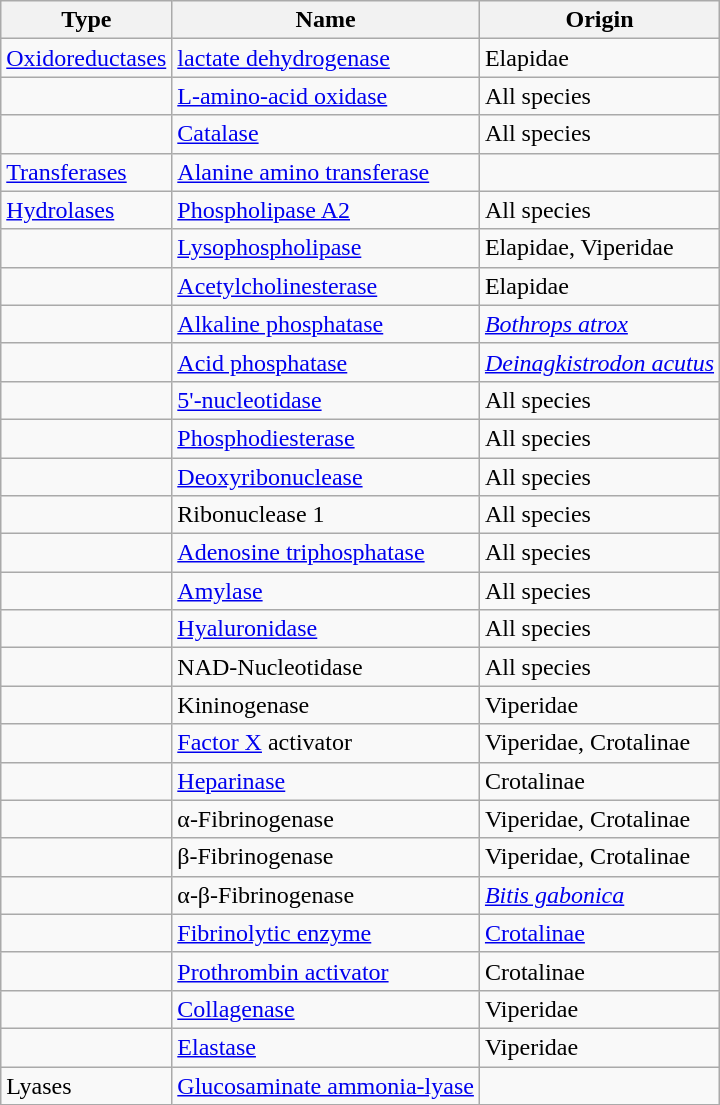<table class="wikitable" style="float:center; margin:0 1em 0.5em;">
<tr>
<th>Type</th>
<th>Name</th>
<th>Origin</th>
</tr>
<tr>
<td><a href='#'>Oxidoreductases</a></td>
<td><a href='#'>lactate dehydrogenase</a></td>
<td>Elapidae</td>
</tr>
<tr>
<td></td>
<td><a href='#'>L-amino-acid oxidase</a></td>
<td>All species</td>
</tr>
<tr>
<td></td>
<td><a href='#'>Catalase</a></td>
<td>All species</td>
</tr>
<tr>
<td><a href='#'>Transferases</a></td>
<td><a href='#'>Alanine amino transferase</a></td>
<td></td>
</tr>
<tr>
<td><a href='#'>Hydrolases</a></td>
<td><a href='#'>Phospholipase A2</a></td>
<td>All species</td>
</tr>
<tr>
<td></td>
<td><a href='#'>Lysophospholipase</a></td>
<td>Elapidae, Viperidae</td>
</tr>
<tr>
<td></td>
<td><a href='#'>Acetylcholinesterase</a></td>
<td>Elapidae</td>
</tr>
<tr>
<td></td>
<td><a href='#'>Alkaline phosphatase</a></td>
<td><em><a href='#'>Bothrops atrox</a></em></td>
</tr>
<tr>
<td></td>
<td><a href='#'>Acid phosphatase</a></td>
<td><em><a href='#'>Deinagkistrodon acutus</a></em></td>
</tr>
<tr>
<td></td>
<td><a href='#'>5'-nucleotidase</a></td>
<td>All species</td>
</tr>
<tr>
<td></td>
<td><a href='#'>Phosphodiesterase</a></td>
<td>All species</td>
</tr>
<tr>
<td></td>
<td><a href='#'>Deoxyribonuclease</a></td>
<td>All species</td>
</tr>
<tr>
<td></td>
<td>Ribonuclease 1</td>
<td>All species</td>
</tr>
<tr>
<td></td>
<td><a href='#'>Adenosine triphosphatase</a></td>
<td>All species</td>
</tr>
<tr>
<td></td>
<td><a href='#'>Amylase</a></td>
<td>All species</td>
</tr>
<tr>
<td></td>
<td><a href='#'>Hyaluronidase</a></td>
<td>All species</td>
</tr>
<tr>
<td></td>
<td>NAD-Nucleotidase</td>
<td>All species</td>
</tr>
<tr>
<td></td>
<td>Kininogenase</td>
<td>Viperidae</td>
</tr>
<tr>
<td></td>
<td><a href='#'>Factor X</a> activator</td>
<td>Viperidae, Crotalinae</td>
</tr>
<tr>
<td></td>
<td><a href='#'>Heparinase</a></td>
<td>Crotalinae</td>
</tr>
<tr>
<td></td>
<td>α-Fibrinogenase</td>
<td>Viperidae, Crotalinae</td>
</tr>
<tr>
<td></td>
<td>β-Fibrinogenase</td>
<td>Viperidae, Crotalinae</td>
</tr>
<tr>
<td></td>
<td>α-β-Fibrinogenase</td>
<td><em><a href='#'>Bitis gabonica</a></em></td>
</tr>
<tr>
<td></td>
<td><a href='#'>Fibrinolytic enzyme</a></td>
<td><a href='#'>Crotalinae</a></td>
</tr>
<tr>
<td></td>
<td><a href='#'>Prothrombin activator</a></td>
<td>Crotalinae</td>
</tr>
<tr>
<td></td>
<td><a href='#'>Collagenase</a></td>
<td>Viperidae</td>
</tr>
<tr>
<td></td>
<td><a href='#'>Elastase</a></td>
<td>Viperidae</td>
</tr>
<tr>
<td>Lyases</td>
<td><a href='#'>Glucosaminate ammonia-lyase</a></td>
<td></td>
</tr>
</table>
